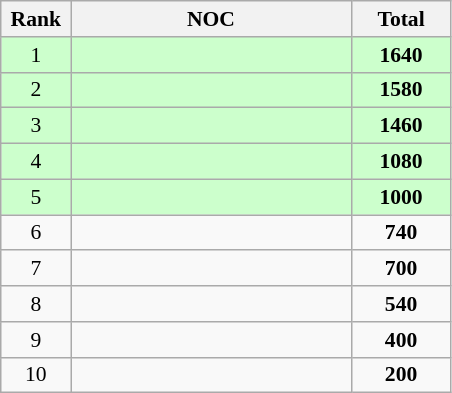<table class="wikitable" style="text-align:center; font-size:90%">
<tr>
<th width=40>Rank</th>
<th width=180>NOC</th>
<th width=60>Total</th>
</tr>
<tr bgcolor=#ccffcc>
<td>1</td>
<td align=left></td>
<td><strong>1640</strong></td>
</tr>
<tr bgcolor=#ccffcc>
<td>2</td>
<td align=left></td>
<td><strong>1580</strong></td>
</tr>
<tr bgcolor=#ccffcc>
<td>3</td>
<td align=left></td>
<td><strong>1460</strong></td>
</tr>
<tr bgcolor=#ccffcc>
<td>4</td>
<td align=left></td>
<td><strong>1080</strong></td>
</tr>
<tr bgcolor=#ccffcc>
<td>5</td>
<td align=left></td>
<td><strong>1000</strong></td>
</tr>
<tr>
<td>6</td>
<td align=left></td>
<td><strong>740</strong></td>
</tr>
<tr>
<td>7</td>
<td align=left></td>
<td><strong>700</strong></td>
</tr>
<tr>
<td>8</td>
<td align=left></td>
<td><strong>540</strong></td>
</tr>
<tr>
<td>9</td>
<td align=left></td>
<td><strong>400</strong></td>
</tr>
<tr>
<td>10</td>
<td align=left></td>
<td><strong>200</strong></td>
</tr>
</table>
